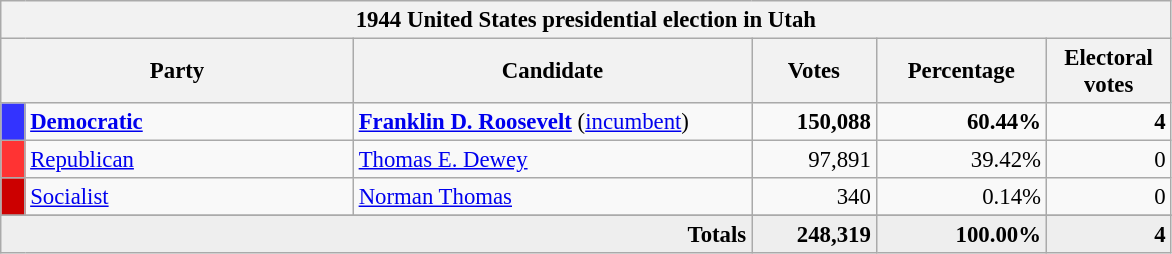<table class="wikitable" style="font-size: 95%;">
<tr>
<th colspan="6">1944 United States presidential election in Utah</th>
</tr>
<tr>
<th colspan="2" style="width: 15em">Party</th>
<th style="width: 17em">Candidate</th>
<th style="width: 5em">Votes</th>
<th style="width: 7em">Percentage</th>
<th style="width: 5em">Electoral votes</th>
</tr>
<tr>
<th style="background-color:#3333FF; width: 3px"></th>
<td style="width: 130px"><strong><a href='#'>Democratic</a></strong></td>
<td><strong><a href='#'>Franklin D. Roosevelt</a></strong> (<a href='#'>incumbent</a>)</td>
<td align="right"><strong>150,088</strong></td>
<td align="right"><strong>60.44%</strong></td>
<td align="right"><strong>4</strong></td>
</tr>
<tr>
<th style="background-color:#FF3333; width: 3px"></th>
<td style="width: 130px"><a href='#'>Republican</a></td>
<td><a href='#'>Thomas E. Dewey</a></td>
<td align="right">97,891</td>
<td align="right">39.42%</td>
<td align="right">0</td>
</tr>
<tr>
<th style="background-color:#CC0000; width: 3px"></th>
<td style="width: 130px"><a href='#'>Socialist</a></td>
<td><a href='#'>Norman Thomas</a></td>
<td align="right">340</td>
<td align="right">0.14%</td>
<td align="right">0</td>
</tr>
<tr>
</tr>
<tr style="background:#eee; text-align:right;">
<td colspan="3"><strong>Totals</strong></td>
<td><strong>248,319</strong></td>
<td><strong>100.00%</strong></td>
<td><strong>4</strong></td>
</tr>
</table>
